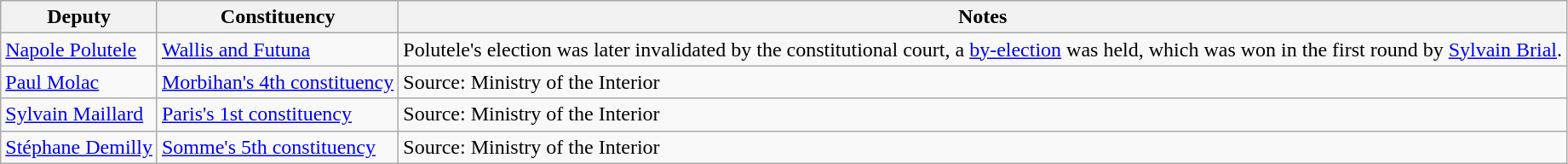<table class="wikitable sortable">
<tr>
<th>Deputy</th>
<th>Constituency</th>
<th>Notes</th>
</tr>
<tr>
<td data-sort-value="Polutele, Napole"><a href='#'>Napole Polutele</a></td>
<td><a href='#'>Wallis and Futuna</a></td>
<td>Polutele's election was later invalidated by the constitutional court, a <a href='#'>by-election</a> was held, which was won in the first round by <a href='#'>Sylvain Brial</a>.</td>
</tr>
<tr>
<td data-sort-value="Molac, Paul"><a href='#'>Paul Molac</a></td>
<td><a href='#'>Morbihan's 4th constituency</a></td>
<td>Source: Ministry of the Interior</td>
</tr>
<tr>
<td data-sort-value="Maillard, Sylain"><a href='#'>Sylvain Maillard</a></td>
<td><a href='#'>Paris's 1st constituency</a></td>
<td>Source: Ministry of the Interior</td>
</tr>
<tr>
<td data-sort-value="Demilly,Stéphane"><a href='#'>Stéphane Demilly</a></td>
<td><a href='#'>Somme's 5th constituency</a></td>
<td>Source: Ministry of the Interior</td>
</tr>
</table>
